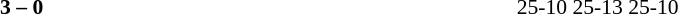<table width=100% cellspacing=1>
<tr>
<th width=20%></th>
<th width=12%></th>
<th width=20%></th>
<th width=33%></th>
<td></td>
</tr>
<tr style=font-size:90%>
<td align=right><strong></strong></td>
<td align=center><strong>3 – 0</strong></td>
<td></td>
<td>25-10 25-13 25-10</td>
</tr>
</table>
